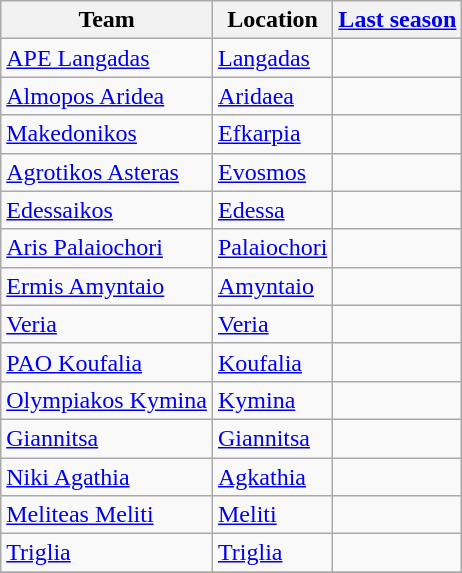<table class="wikitable sortable">
<tr>
<th>Team</th>
<th>Location</th>
<th><a href='#'>Last season</a></th>
</tr>
<tr>
<td><a href='#'>APE Langadas</a></td>
<td><a href='#'>Langadas</a></td>
<td></td>
</tr>
<tr>
<td><a href='#'>Almopos Aridea</a></td>
<td><a href='#'>Aridaea</a></td>
<td></td>
</tr>
<tr>
<td><a href='#'>Makedonikos</a></td>
<td><a href='#'>Efkarpia</a></td>
<td></td>
</tr>
<tr>
<td><a href='#'>Agrotikos Asteras</a></td>
<td><a href='#'>Evosmos</a></td>
<td></td>
</tr>
<tr>
<td><a href='#'>Edessaikos</a></td>
<td><a href='#'>Edessa</a></td>
<td></td>
</tr>
<tr>
<td><a href='#'>Aris Palaiochori</a></td>
<td><a href='#'>Palaiochori</a></td>
<td></td>
</tr>
<tr>
<td><a href='#'>Ermis Amyntaio</a></td>
<td><a href='#'>Amyntaio</a></td>
<td></td>
</tr>
<tr>
<td><a href='#'>Veria</a></td>
<td><a href='#'>Veria</a></td>
<td></td>
</tr>
<tr>
<td><a href='#'>PAO Koufalia</a></td>
<td><a href='#'>Koufalia</a></td>
<td></td>
</tr>
<tr>
<td><a href='#'>Olympiakos Kymina</a></td>
<td><a href='#'>Kymina</a></td>
<td></td>
</tr>
<tr>
<td><a href='#'>Giannitsa</a></td>
<td><a href='#'>Giannitsa</a></td>
<td></td>
</tr>
<tr>
<td><a href='#'>Niki Agathia</a></td>
<td><a href='#'>Agkathia</a></td>
<td></td>
</tr>
<tr>
<td><a href='#'>Meliteas Meliti</a></td>
<td><a href='#'>Meliti</a></td>
<td></td>
</tr>
<tr>
<td><a href='#'>Triglia</a></td>
<td><a href='#'>Triglia</a></td>
<td></td>
</tr>
<tr>
</tr>
</table>
